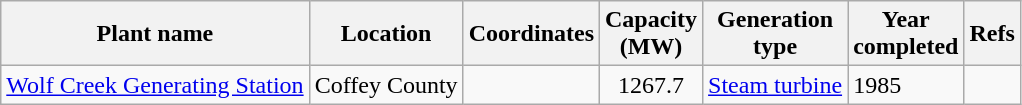<table class="wikitable sortable">
<tr>
<th>Plant name</th>
<th>Location</th>
<th>Coordinates</th>
<th>Capacity<br>(MW)</th>
<th>Generation<br>type</th>
<th>Year<br>completed</th>
<th>Refs</th>
</tr>
<tr>
<td><a href='#'>Wolf Creek Generating Station</a></td>
<td>Coffey County</td>
<td></td>
<td align="center">1267.7</td>
<td><a href='#'>Steam turbine</a></td>
<td>1985</td>
<td></td>
</tr>
</table>
